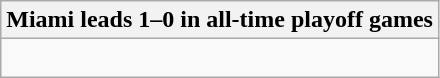<table class="wikitable collapsible collapsed">
<tr>
<th>Miami leads 1–0 in all-time playoff games</th>
</tr>
<tr>
<td><br></td>
</tr>
</table>
